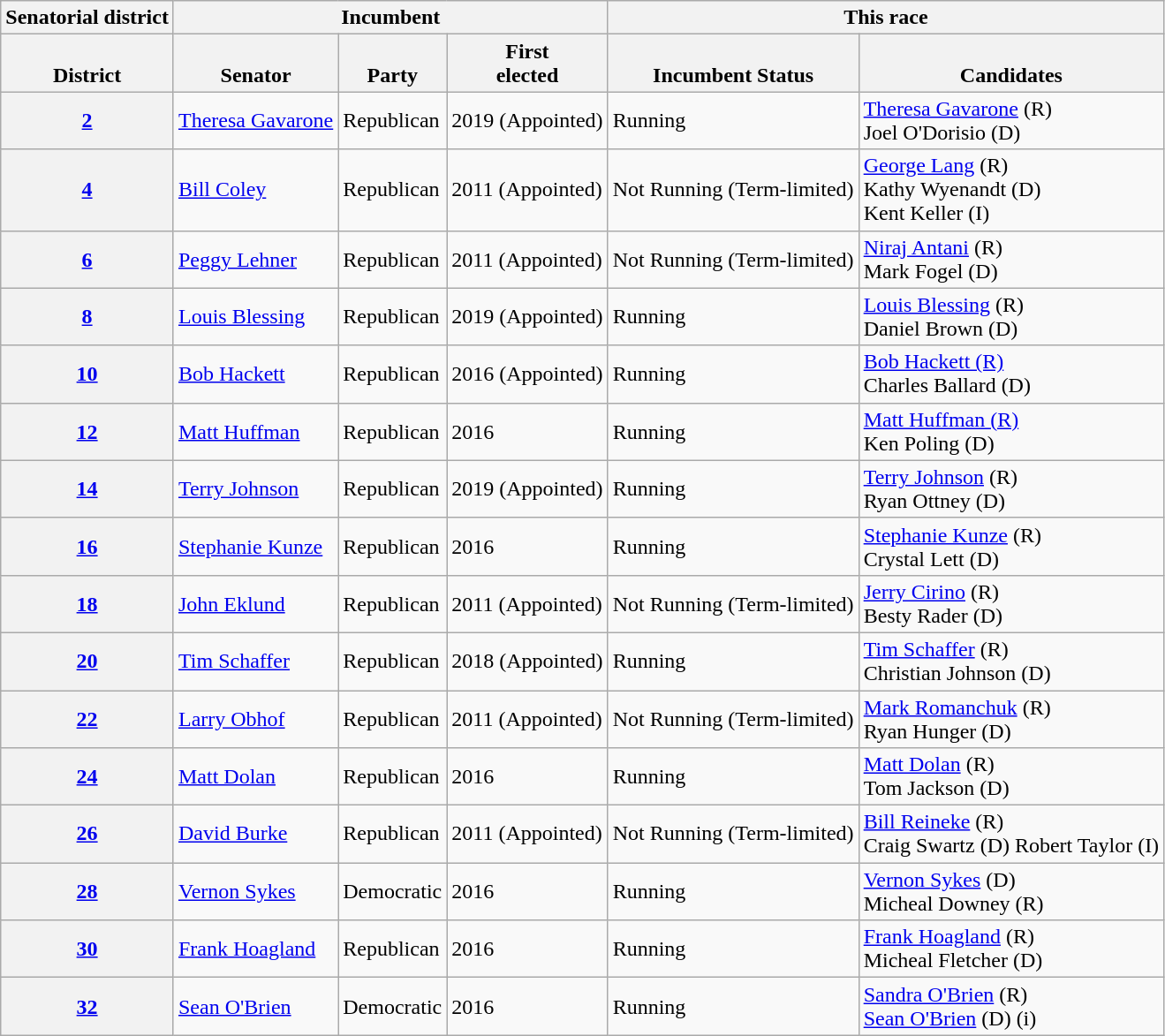<table class="wikitable sortable">
<tr valign=bottom>
<th colspan=1>Senatorial district</th>
<th colspan=3>Incumbent</th>
<th colspan=2>This race</th>
</tr>
<tr valign=bottom>
<th>District</th>
<th>Senator</th>
<th>Party</th>
<th>First<br>elected</th>
<th>Incumbent Status</th>
<th>Candidates</th>
</tr>
<tr>
<th><a href='#'>2</a></th>
<td><a href='#'>Theresa Gavarone</a></td>
<td>Republican</td>
<td>2019 (Appointed)</td>
<td>Running</td>
<td><a href='#'>Theresa Gavarone</a> (R)<br>Joel O'Dorisio (D)</td>
</tr>
<tr>
<th><a href='#'>4</a></th>
<td><a href='#'>Bill Coley</a></td>
<td>Republican</td>
<td>2011 (Appointed)</td>
<td>Not Running (Term-limited)</td>
<td><a href='#'>George Lang</a> (R)<br>Kathy Wyenandt (D)<br>Kent Keller (I)</td>
</tr>
<tr>
<th><a href='#'>6</a></th>
<td><a href='#'>Peggy Lehner</a></td>
<td>Republican</td>
<td>2011 (Appointed)</td>
<td>Not Running (Term-limited)</td>
<td><a href='#'>Niraj Antani</a> (R)<br>Mark Fogel (D)</td>
</tr>
<tr>
<th><a href='#'>8</a></th>
<td><a href='#'>Louis Blessing</a></td>
<td>Republican</td>
<td>2019 (Appointed)</td>
<td>Running</td>
<td><a href='#'>Louis Blessing</a> (R)<br>Daniel Brown (D)</td>
</tr>
<tr>
<th><a href='#'>10</a></th>
<td><a href='#'>Bob Hackett</a></td>
<td>Republican</td>
<td>2016 (Appointed)</td>
<td>Running</td>
<td><a href='#'>Bob Hackett (R)</a><br>Charles Ballard (D)</td>
</tr>
<tr>
<th><a href='#'>12</a></th>
<td><a href='#'>Matt Huffman</a></td>
<td>Republican</td>
<td>2016</td>
<td>Running</td>
<td><a href='#'>Matt Huffman (R)</a><br>Ken Poling (D)</td>
</tr>
<tr>
<th><a href='#'>14</a></th>
<td><a href='#'>Terry Johnson</a></td>
<td>Republican</td>
<td>2019 (Appointed)</td>
<td>Running</td>
<td><a href='#'>Terry Johnson</a> (R)<br>Ryan Ottney (D)</td>
</tr>
<tr>
<th><a href='#'>16</a></th>
<td><a href='#'>Stephanie Kunze</a></td>
<td>Republican</td>
<td>2016</td>
<td>Running</td>
<td><a href='#'>Stephanie Kunze</a> (R)<br>Crystal Lett (D)</td>
</tr>
<tr>
<th><a href='#'>18</a></th>
<td><a href='#'>John Eklund</a></td>
<td>Republican</td>
<td>2011 (Appointed)</td>
<td>Not Running (Term-limited)</td>
<td><a href='#'>Jerry Cirino</a> (R)<br>Besty Rader (D)</td>
</tr>
<tr>
<th><a href='#'>20</a></th>
<td><a href='#'>Tim Schaffer</a></td>
<td>Republican</td>
<td>2018 (Appointed)</td>
<td>Running</td>
<td><a href='#'>Tim Schaffer</a> (R)<br>Christian Johnson (D)</td>
</tr>
<tr>
<th><a href='#'>22</a></th>
<td><a href='#'>Larry Obhof</a></td>
<td>Republican</td>
<td>2011 (Appointed)</td>
<td>Not Running (Term-limited)</td>
<td><a href='#'>Mark Romanchuk</a> (R)<br>Ryan Hunger (D)</td>
</tr>
<tr>
<th><a href='#'>24</a></th>
<td><a href='#'>Matt Dolan</a></td>
<td>Republican</td>
<td>2016</td>
<td>Running</td>
<td><a href='#'>Matt Dolan</a> (R)<br>Tom Jackson (D)</td>
</tr>
<tr>
<th><a href='#'>26</a></th>
<td><a href='#'>David Burke</a></td>
<td>Republican</td>
<td>2011 (Appointed)</td>
<td>Not Running (Term-limited)</td>
<td><a href='#'>Bill Reineke</a> (R)<br>Craig Swartz (D)
Robert Taylor (I)</td>
</tr>
<tr>
<th><a href='#'>28</a></th>
<td><a href='#'>Vernon Sykes</a></td>
<td>Democratic</td>
<td>2016</td>
<td>Running</td>
<td><a href='#'>Vernon Sykes</a> (D)<br>Micheal Downey (R)</td>
</tr>
<tr>
<th><a href='#'>30</a></th>
<td><a href='#'>Frank Hoagland</a></td>
<td>Republican</td>
<td>2016</td>
<td>Running</td>
<td><a href='#'>Frank Hoagland</a> (R)<br>Micheal Fletcher (D)</td>
</tr>
<tr>
<th><a href='#'>32</a></th>
<td><a href='#'>Sean O'Brien</a></td>
<td>Democratic</td>
<td>2016</td>
<td>Running</td>
<td><a href='#'>Sandra O'Brien</a> (R)<br><a href='#'>Sean O'Brien</a> (D) (i)</td>
</tr>
</table>
